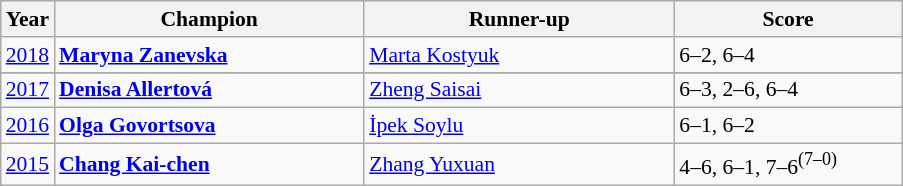<table class="wikitable" style="font-size:90%">
<tr>
<th>Year</th>
<th width="200">Champion</th>
<th width="200">Runner-up</th>
<th width="145">Score</th>
</tr>
<tr>
<td><a href='#'>2018</a></td>
<td> <strong><a href='#'>Maryna Zanevska</a></strong></td>
<td> <a href='#'>Marta Kostyuk</a></td>
<td>6–2, 6–4</td>
</tr>
<tr>
</tr>
<tr>
<td><a href='#'>2017</a></td>
<td> <strong><a href='#'>Denisa Allertová</a></strong></td>
<td> <a href='#'>Zheng Saisai</a></td>
<td>6–3, 2–6, 6–4</td>
</tr>
<tr>
<td><a href='#'>2016</a></td>
<td><strong> <a href='#'>Olga Govortsova</a></strong></td>
<td> <a href='#'>İpek Soylu</a></td>
<td>6–1, 6–2</td>
</tr>
<tr>
<td><a href='#'>2015</a></td>
<td><strong> <a href='#'>Chang Kai-chen</a></strong></td>
<td> <a href='#'>Zhang Yuxuan</a></td>
<td>4–6, 6–1, 7–6<sup>(7–0)</sup></td>
</tr>
</table>
